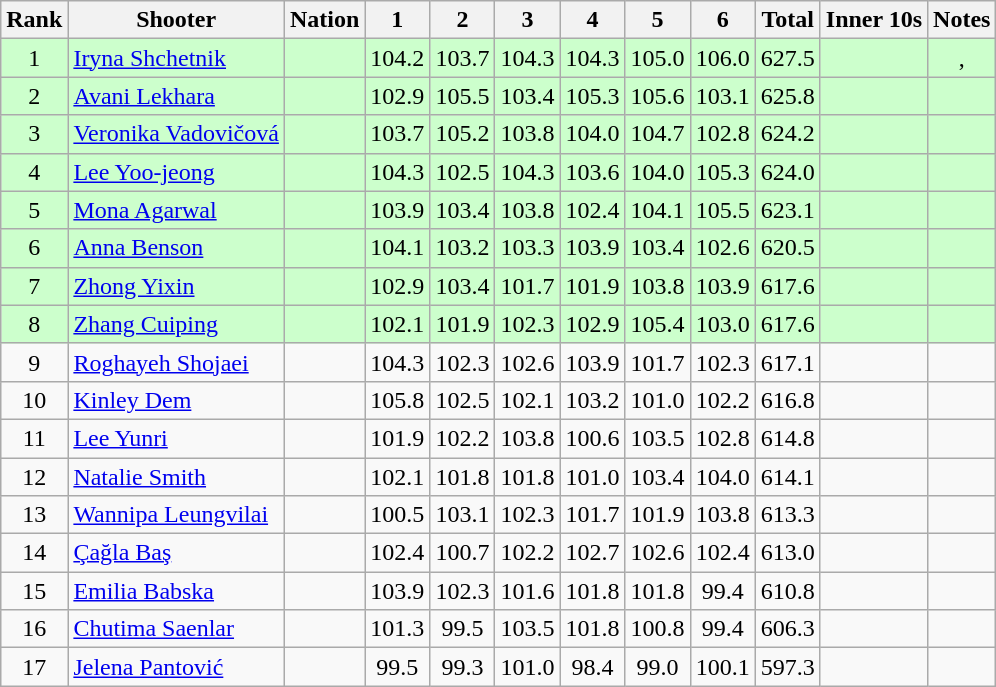<table class="wikitable sortable" style="text-align:center">
<tr>
<th>Rank</th>
<th>Shooter</th>
<th>Nation</th>
<th>1</th>
<th>2</th>
<th>3</th>
<th>4</th>
<th>5</th>
<th>6</th>
<th>Total</th>
<th>Inner 10s</th>
<th>Notes</th>
</tr>
<tr bgcolor=#ccffcc>
<td>1</td>
<td align="left"><a href='#'>Iryna Shchetnik</a></td>
<td align="left"></td>
<td>104.2</td>
<td>103.7</td>
<td>104.3</td>
<td>104.3</td>
<td>105.0</td>
<td>106.0</td>
<td>627.5</td>
<td></td>
<td>, </td>
</tr>
<tr bgcolor=#ccffcc>
<td>2</td>
<td align="left"><a href='#'>Avani Lekhara</a></td>
<td align="left"></td>
<td>102.9</td>
<td>105.5</td>
<td>103.4</td>
<td>105.3</td>
<td>105.6</td>
<td>103.1</td>
<td>625.8</td>
<td></td>
<td></td>
</tr>
<tr bgcolor=#ccffcc>
<td>3</td>
<td align="left"><a href='#'>Veronika Vadovičová</a></td>
<td align="left"></td>
<td>103.7</td>
<td>105.2</td>
<td>103.8</td>
<td>104.0</td>
<td>104.7</td>
<td>102.8</td>
<td>624.2</td>
<td></td>
<td></td>
</tr>
<tr bgcolor=#ccffcc>
<td>4</td>
<td align="left"><a href='#'>Lee Yoo-jeong</a></td>
<td align="left"></td>
<td>104.3</td>
<td>102.5</td>
<td>104.3</td>
<td>103.6</td>
<td>104.0</td>
<td>105.3</td>
<td>624.0</td>
<td></td>
<td></td>
</tr>
<tr bgcolor=#ccffcc>
<td>5</td>
<td align="left"><a href='#'>Mona Agarwal</a></td>
<td align="left"></td>
<td>103.9</td>
<td>103.4</td>
<td>103.8</td>
<td>102.4</td>
<td>104.1</td>
<td>105.5</td>
<td>623.1</td>
<td></td>
<td></td>
</tr>
<tr bgcolor=#ccffcc>
<td>6</td>
<td align="left"><a href='#'>Anna Benson</a></td>
<td align=left></td>
<td>104.1</td>
<td>103.2</td>
<td>103.3</td>
<td>103.9</td>
<td>103.4</td>
<td>102.6</td>
<td>620.5</td>
<td></td>
<td></td>
</tr>
<tr bgcolor=#ccffcc>
<td>7</td>
<td align="left"><a href='#'>Zhong Yixin</a></td>
<td align="left"></td>
<td>102.9</td>
<td>103.4</td>
<td>101.7</td>
<td>101.9</td>
<td>103.8</td>
<td>103.9</td>
<td>617.6</td>
<td></td>
<td></td>
</tr>
<tr bgcolor=#ccffcc>
<td>8</td>
<td align="left"><a href='#'>Zhang Cuiping</a></td>
<td align="left"></td>
<td>102.1</td>
<td>101.9</td>
<td>102.3</td>
<td>102.9</td>
<td>105.4</td>
<td>103.0</td>
<td>617.6</td>
<td></td>
<td></td>
</tr>
<tr>
<td>9</td>
<td align="left"><a href='#'>Roghayeh Shojaei</a></td>
<td align="left"></td>
<td>104.3</td>
<td>102.3</td>
<td>102.6</td>
<td>103.9</td>
<td>101.7</td>
<td>102.3</td>
<td>617.1</td>
<td></td>
<td></td>
</tr>
<tr>
<td>10</td>
<td align="left"><a href='#'>Kinley Dem</a></td>
<td align="left"></td>
<td>105.8</td>
<td>102.5</td>
<td>102.1</td>
<td>103.2</td>
<td>101.0</td>
<td>102.2</td>
<td>616.8</td>
<td></td>
<td></td>
</tr>
<tr>
<td>11</td>
<td align="left"><a href='#'>Lee Yunri</a></td>
<td align="left"></td>
<td>101.9</td>
<td>102.2</td>
<td>103.8</td>
<td>100.6</td>
<td>103.5</td>
<td>102.8</td>
<td>614.8</td>
<td></td>
<td></td>
</tr>
<tr>
<td>12</td>
<td align="left"><a href='#'>Natalie Smith</a></td>
<td align="left"></td>
<td>102.1</td>
<td>101.8</td>
<td>101.8</td>
<td>101.0</td>
<td>103.4</td>
<td>104.0</td>
<td>614.1</td>
<td></td>
<td></td>
</tr>
<tr>
<td>13</td>
<td align="left"><a href='#'>Wannipa Leungvilai</a></td>
<td align="left"></td>
<td>100.5</td>
<td>103.1</td>
<td>102.3</td>
<td>101.7</td>
<td>101.9</td>
<td>103.8</td>
<td>613.3</td>
<td></td>
<td></td>
</tr>
<tr>
<td>14</td>
<td align="left"><a href='#'>Çağla Baş</a></td>
<td align="left"></td>
<td>102.4</td>
<td>100.7</td>
<td>102.2</td>
<td>102.7</td>
<td>102.6</td>
<td>102.4</td>
<td>613.0</td>
<td></td>
<td></td>
</tr>
<tr>
<td>15</td>
<td align="left"><a href='#'>Emilia Babska</a></td>
<td align="left"></td>
<td>103.9</td>
<td>102.3</td>
<td>101.6</td>
<td>101.8</td>
<td>101.8</td>
<td>99.4</td>
<td>610.8</td>
<td></td>
<td></td>
</tr>
<tr>
<td>16</td>
<td align="left"><a href='#'>Chutima Saenlar</a></td>
<td align="left"></td>
<td>101.3</td>
<td>99.5</td>
<td>103.5</td>
<td>101.8</td>
<td>100.8</td>
<td>99.4</td>
<td>606.3</td>
<td></td>
<td></td>
</tr>
<tr>
<td>17</td>
<td align="left"><a href='#'>Jelena Pantović</a></td>
<td align="left"></td>
<td>99.5</td>
<td>99.3</td>
<td>101.0</td>
<td>98.4</td>
<td>99.0</td>
<td>100.1</td>
<td>597.3</td>
<td></td>
<td></td>
</tr>
</table>
